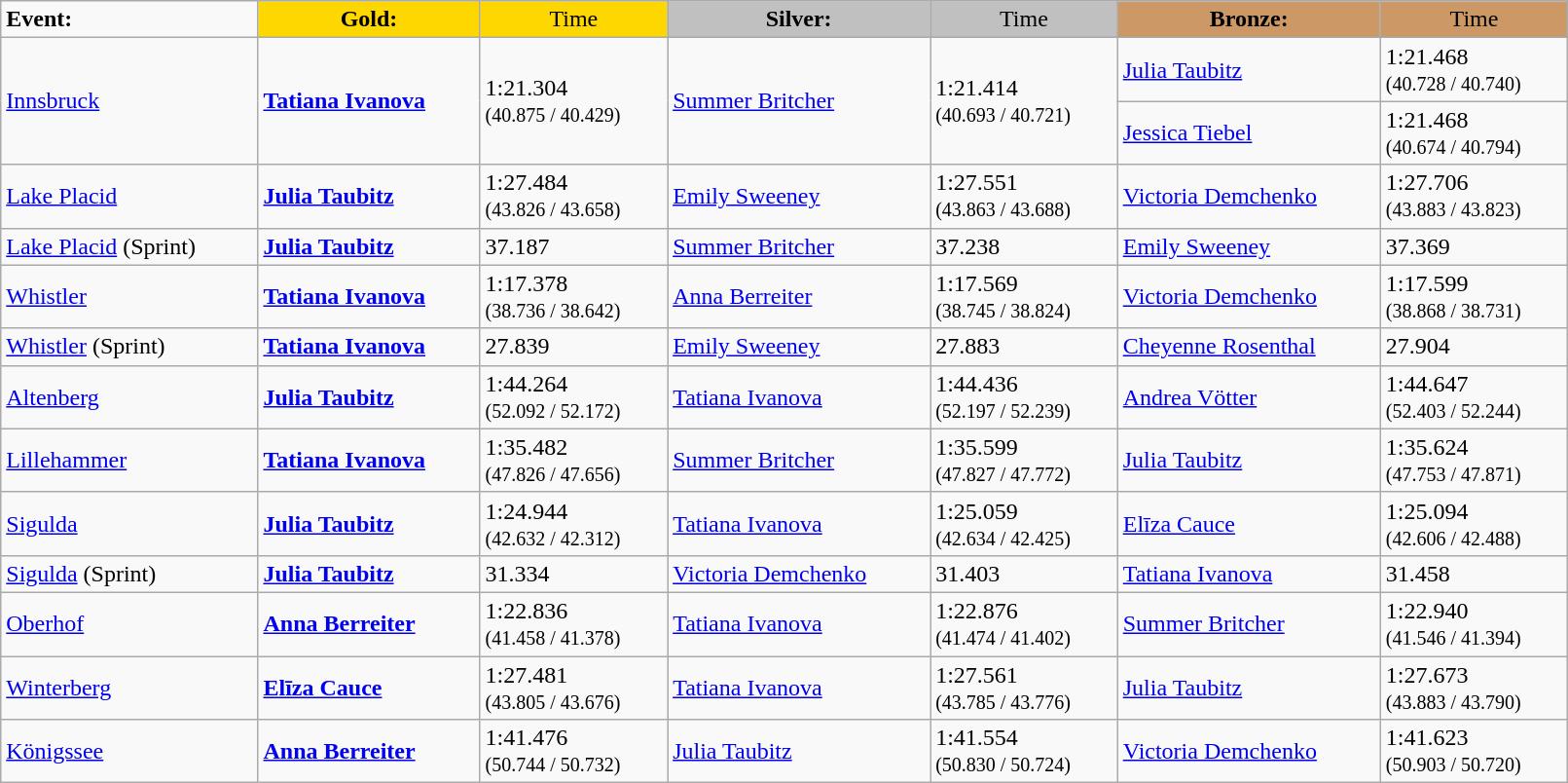<table class="wikitable" style="width:85%;">
<tr>
<td><strong>Event:</strong></td>
<td style="text-align:center; background:gold;"><strong>Gold:</strong></td>
<td style="text-align:center; background:gold;">Time</td>
<td style="text-align:center; background:silver;"><strong>Silver:</strong></td>
<td style="text-align:center; background:silver;">Time</td>
<td style="text-align:center; background:#c96;"><strong>Bronze:</strong></td>
<td style="text-align:center; background:#c96;">Time</td>
</tr>
<tr>
<td rowspan="2"><a href='#'>Innsbruck</a></td>
<td rowspan="2"><strong> <a href='#'>Tatiana Ivanova</a></strong></td>
<td rowspan="2">1:21.304<br><small>(40.875 / 40.429)</small></td>
<td rowspan="2"> <a href='#'>Summer Britcher</a></td>
<td rowspan="2">1:21.414<br><small>(40.693 / 40.721)</small></td>
<td> <a href='#'>Julia Taubitz</a><br></td>
<td>1:21.468<br><small>(40.728 / 40.740)</small></td>
</tr>
<tr>
<td> <a href='#'>Jessica Tiebel</a></td>
<td>1:21.468<br><small>(40.674 / 40.794)</small></td>
</tr>
<tr>
<td><a href='#'>Lake Placid</a></td>
<td><strong> <a href='#'>Julia Taubitz</a></strong></td>
<td>1:27.484<br><small>(43.826 / 43.658)</small></td>
<td> <a href='#'>Emily Sweeney</a></td>
<td>1:27.551<br><small>(43.863 / 43.688)</small></td>
<td> <a href='#'>Victoria Demchenko</a></td>
<td>1:27.706<br><small>(43.883 / 43.823)</small></td>
</tr>
<tr>
<td><a href='#'>Lake Placid</a> (Sprint)</td>
<td><strong> <a href='#'>Julia Taubitz</a></strong></td>
<td>37.187</td>
<td> <a href='#'>Summer Britcher</a></td>
<td>37.238</td>
<td> <a href='#'>Emily Sweeney</a></td>
<td>37.369</td>
</tr>
<tr>
<td><a href='#'>Whistler</a></td>
<td><strong> <a href='#'>Tatiana Ivanova</a></strong></td>
<td>1:17.378<br><small>(38.736 / 38.642)</small></td>
<td> <a href='#'>Anna Berreiter</a></td>
<td>1:17.569<br><small>(38.745 / 38.824)</small></td>
<td> <a href='#'>Victoria Demchenko</a></td>
<td>1:17.599<br><small>(38.868 / 38.731)</small></td>
</tr>
<tr>
<td><a href='#'>Whistler</a> (Sprint)</td>
<td><strong> <a href='#'>Tatiana Ivanova</a></strong></td>
<td>27.839</td>
<td> <a href='#'>Emily Sweeney</a></td>
<td>27.883</td>
<td> <a href='#'>Cheyenne Rosenthal</a></td>
<td>27.904</td>
</tr>
<tr>
<td><a href='#'>Altenberg</a></td>
<td><strong> <a href='#'>Julia Taubitz</a></strong></td>
<td>1:44.264<br><small>(52.092 / 52.172)</small></td>
<td> <a href='#'>Tatiana Ivanova</a></td>
<td>1:44.436<br><small>(52.197 / 52.239)</small></td>
<td> <a href='#'>Andrea Vötter</a></td>
<td>1:44.647<br><small>(52.403 / 52.244)</small></td>
</tr>
<tr>
<td><a href='#'>Lillehammer</a></td>
<td><strong> <a href='#'>Tatiana Ivanova</a></strong></td>
<td>1:35.482<br><small>(47.826 / 47.656)</small></td>
<td> <a href='#'>Summer Britcher</a></td>
<td>1:35.599<br><small>(47.827 / 47.772)</small></td>
<td> <a href='#'>Julia Taubitz</a></td>
<td>1:35.624<br><small>(47.753 / 47.871)</small></td>
</tr>
<tr>
<td><a href='#'>Sigulda</a></td>
<td><strong> <a href='#'>Julia Taubitz</a></strong></td>
<td>1:24.944<br><small>(42.632 / 42.312)</small></td>
<td> <a href='#'>Tatiana Ivanova</a></td>
<td>1:25.059<br><small>(42.634 / 42.425)</small></td>
<td> <a href='#'>Elīza Cauce</a></td>
<td>1:25.094<br><small>(42.606 / 42.488)</small></td>
</tr>
<tr>
<td><a href='#'>Sigulda</a> (Sprint)</td>
<td><strong> <a href='#'>Julia Taubitz</a></strong></td>
<td>31.334</td>
<td> <a href='#'>Victoria Demchenko</a></td>
<td>31.403</td>
<td> <a href='#'>Tatiana Ivanova</a></td>
<td>31.458</td>
</tr>
<tr>
<td><a href='#'>Oberhof</a></td>
<td><strong> <a href='#'>Anna Berreiter</a></strong></td>
<td>1:22.836<br><small>(41.458 / 41.378)</small></td>
<td> <a href='#'>Tatiana Ivanova</a></td>
<td>1:22.876<br><small>(41.474 / 41.402)</small></td>
<td> <a href='#'>Summer Britcher</a></td>
<td>1:22.940<br><small>(41.546 / 41.394)</small></td>
</tr>
<tr>
<td><a href='#'>Winterberg</a></td>
<td><strong> <a href='#'>Elīza Cauce</a></strong></td>
<td>1:27.481<br><small>(43.805 / 43.676)</small></td>
<td> <a href='#'>Tatiana Ivanova</a></td>
<td>1:27.561<br><small>(43.785 / 43.776)</small></td>
<td> <a href='#'>Julia Taubitz</a></td>
<td>1:27.673<br><small>(43.883 / 43.790)</small></td>
</tr>
<tr>
<td><a href='#'>Königssee</a></td>
<td><strong> <a href='#'>Anna Berreiter</a></strong></td>
<td>1:41.476<br><small>(50.744 / 50.732)</small></td>
<td> <a href='#'>Julia Taubitz</a></td>
<td>1:41.554<br><small>(50.830 / 50.724)</small></td>
<td> <a href='#'>Victoria Demchenko</a></td>
<td>1:41.623<br><small>(50.903 / 50.720)</small></td>
</tr>
</table>
